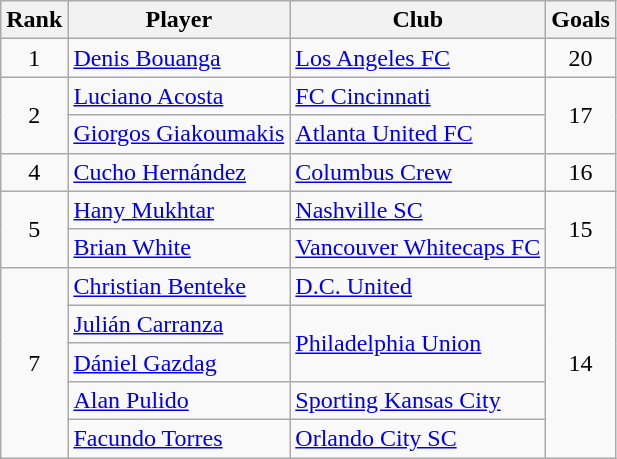<table class="wikitable" style="text-align:center">
<tr>
<th>Rank</th>
<th>Player</th>
<th>Club</th>
<th>Goals</th>
</tr>
<tr>
<td>1</td>
<td align="left"> <a href='#'>Denis Bouanga</a></td>
<td align="left"><a href='#'>Los Angeles FC</a></td>
<td>20</td>
</tr>
<tr>
<td rowspan=2>2</td>
<td align="left"> <a href='#'>Luciano Acosta</a></td>
<td align="left"><a href='#'>FC Cincinnati</a></td>
<td rowspan=2>17</td>
</tr>
<tr>
<td align="left"> <a href='#'>Giorgos Giakoumakis</a></td>
<td align="left"><a href='#'>Atlanta United FC</a></td>
</tr>
<tr>
<td>4</td>
<td align="left"> <a href='#'>Cucho Hernández</a></td>
<td align="left"><a href='#'>Columbus Crew</a></td>
<td>16</td>
</tr>
<tr>
<td rowspan=2>5</td>
<td align="left"> <a href='#'>Hany Mukhtar</a></td>
<td align="left"><a href='#'>Nashville SC</a></td>
<td rowspan=2>15</td>
</tr>
<tr>
<td align="left"> <a href='#'>Brian White</a></td>
<td align="left"><a href='#'>Vancouver Whitecaps FC</a></td>
</tr>
<tr>
<td rowspan=5>7</td>
<td align="left"> <a href='#'>Christian Benteke</a></td>
<td align="left"><a href='#'>D.C. United</a></td>
<td rowspan=5>14</td>
</tr>
<tr>
<td align="left"> <a href='#'>Julián Carranza</a></td>
<td align="left" rowspan="2"><a href='#'>Philadelphia Union</a></td>
</tr>
<tr>
<td align="left"> <a href='#'>Dániel Gazdag</a></td>
</tr>
<tr>
<td align="left"> <a href='#'>Alan Pulido</a></td>
<td align="left"><a href='#'>Sporting Kansas City</a></td>
</tr>
<tr>
<td align="left"> <a href='#'>Facundo Torres</a></td>
<td align="left"><a href='#'>Orlando City SC</a></td>
</tr>
</table>
